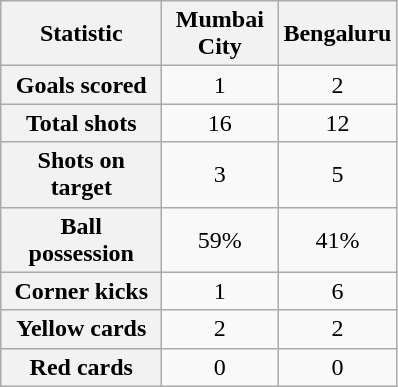<table class="wikitable plainrowheaders" style="text-align:center">
<tr>
<th scope="col" style="width:100px">Statistic</th>
<th scope="col" style="width:70px">Mumbai City</th>
<th scope="col" style="width:70px">Bengaluru</th>
</tr>
<tr>
<th scope="row">Goals scored</th>
<td>1</td>
<td>2</td>
</tr>
<tr>
<th scope="row">Total shots</th>
<td>16</td>
<td>12</td>
</tr>
<tr>
<th scope="row">Shots on target</th>
<td>3</td>
<td>5</td>
</tr>
<tr>
<th scope="row">Ball possession</th>
<td>59%</td>
<td>41%</td>
</tr>
<tr>
<th scope="row">Corner kicks</th>
<td>1</td>
<td>6</td>
</tr>
<tr>
<th scope="row">Yellow cards</th>
<td>2</td>
<td>2</td>
</tr>
<tr>
<th scope="row">Red cards</th>
<td>0</td>
<td>0</td>
</tr>
</table>
